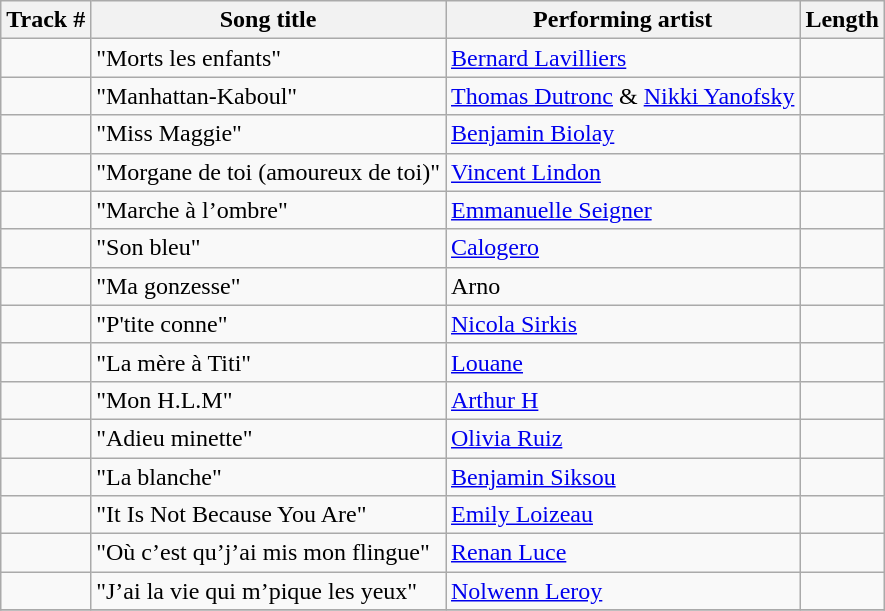<table class="wikitable">
<tr>
<th>Track #</th>
<th><strong>Song title</strong></th>
<th><strong>Performing artist</strong></th>
<th>Length</th>
</tr>
<tr>
<td></td>
<td>"Morts les enfants"</td>
<td><a href='#'>Bernard Lavilliers</a></td>
<td></td>
</tr>
<tr>
<td></td>
<td>"Manhattan-Kaboul"</td>
<td><a href='#'>Thomas Dutronc</a> & <a href='#'>Nikki Yanofsky</a></td>
<td></td>
</tr>
<tr>
<td></td>
<td>"Miss Maggie"</td>
<td><a href='#'>Benjamin Biolay</a></td>
<td></td>
</tr>
<tr>
<td></td>
<td>"Morgane de toi (amoureux de toi)"</td>
<td><a href='#'>Vincent Lindon</a></td>
<td></td>
</tr>
<tr>
<td></td>
<td>"Marche à l’ombre"</td>
<td><a href='#'>Emmanuelle Seigner</a></td>
<td></td>
</tr>
<tr>
<td></td>
<td>"Son bleu"</td>
<td><a href='#'>Calogero</a></td>
<td></td>
</tr>
<tr>
<td></td>
<td>"Ma gonzesse"</td>
<td>Arno</td>
<td></td>
</tr>
<tr>
<td></td>
<td>"P'tite conne"</td>
<td><a href='#'>Nicola Sirkis</a></td>
<td></td>
</tr>
<tr>
<td></td>
<td>"La mère à Titi"</td>
<td><a href='#'>Louane</a></td>
<td></td>
</tr>
<tr>
<td></td>
<td>"Mon H.L.M"</td>
<td><a href='#'>Arthur H</a></td>
<td></td>
</tr>
<tr>
<td></td>
<td>"Adieu minette"</td>
<td><a href='#'>Olivia Ruiz</a></td>
<td></td>
</tr>
<tr>
<td></td>
<td>"La blanche"</td>
<td><a href='#'>Benjamin Siksou</a></td>
<td></td>
</tr>
<tr>
<td></td>
<td>"It Is Not Because You Are"</td>
<td><a href='#'>Emily Loizeau</a></td>
<td></td>
</tr>
<tr>
<td></td>
<td>"Où c’est qu’j’ai mis mon flingue"</td>
<td><a href='#'>Renan Luce</a></td>
<td></td>
</tr>
<tr>
<td></td>
<td>"J’ai la vie qui m’pique les yeux"</td>
<td><a href='#'>Nolwenn Leroy</a></td>
<td></td>
</tr>
<tr>
</tr>
</table>
